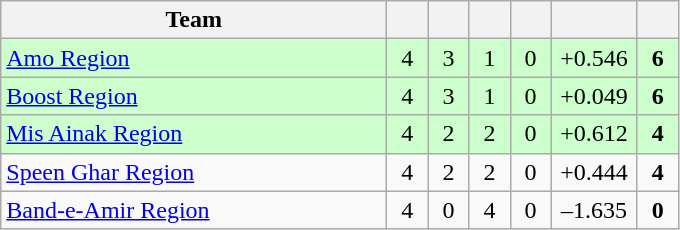<table class="wikitable" style="text-align:center">
<tr>
<th style="width:250px">Team</th>
<th width="20"></th>
<th width="20"></th>
<th width="20"></th>
<th width="20"></th>
<th width="50"></th>
<th width="20"></th>
</tr>
<tr style="background:#cfc">
<td style="text-align:left;"><a href='#'>Amo Region</a></td>
<td>4</td>
<td>3</td>
<td>1</td>
<td>0</td>
<td>+0.546</td>
<td><strong>6</strong></td>
</tr>
<tr style="background:#cfc">
<td style="text-align:left;"><a href='#'>Boost Region</a></td>
<td>4</td>
<td>3</td>
<td>1</td>
<td>0</td>
<td>+0.049</td>
<td><strong>6</strong></td>
</tr>
<tr style="background:#cfc">
<td style="text-align:left;"><a href='#'>Mis Ainak Region</a></td>
<td>4</td>
<td>2</td>
<td>2</td>
<td>0</td>
<td>+0.612</td>
<td><strong>4</strong></td>
</tr>
<tr>
<td style="text-align:left;"><a href='#'>Speen Ghar Region</a></td>
<td>4</td>
<td>2</td>
<td>2</td>
<td>0</td>
<td>+0.444</td>
<td><strong>4</strong></td>
</tr>
<tr>
<td style="text-align:left;"><a href='#'>Band-e-Amir Region</a></td>
<td>4</td>
<td>0</td>
<td>4</td>
<td>0</td>
<td>–1.635</td>
<td><strong>0</strong></td>
</tr>
</table>
